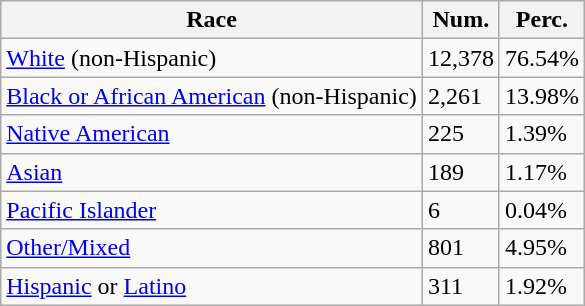<table class="wikitable">
<tr>
<th>Race</th>
<th>Num.</th>
<th>Perc.</th>
</tr>
<tr>
<td><a href='#'>White</a> (non-Hispanic)</td>
<td>12,378</td>
<td>76.54%</td>
</tr>
<tr>
<td><a href='#'>Black or African American</a> (non-Hispanic)</td>
<td>2,261</td>
<td>13.98%</td>
</tr>
<tr>
<td><a href='#'>Native American</a></td>
<td>225</td>
<td>1.39%</td>
</tr>
<tr>
<td><a href='#'>Asian</a></td>
<td>189</td>
<td>1.17%</td>
</tr>
<tr>
<td><a href='#'>Pacific Islander</a></td>
<td>6</td>
<td>0.04%</td>
</tr>
<tr>
<td><a href='#'>Other/Mixed</a></td>
<td>801</td>
<td>4.95%</td>
</tr>
<tr>
<td><a href='#'>Hispanic</a> or <a href='#'>Latino</a></td>
<td>311</td>
<td>1.92%</td>
</tr>
</table>
